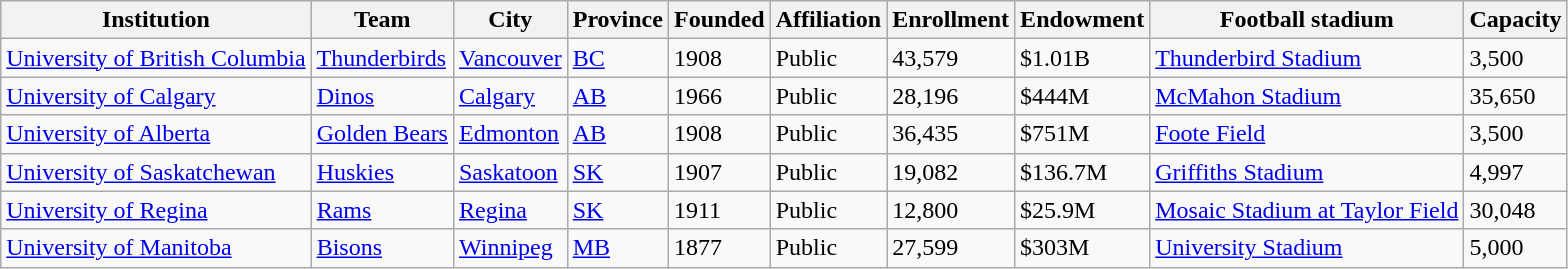<table class="wikitable">
<tr>
<th>Institution</th>
<th>Team</th>
<th>City</th>
<th>Province</th>
<th>Founded</th>
<th>Affiliation</th>
<th>Enrollment</th>
<th>Endowment</th>
<th>Football stadium</th>
<th>Capacity</th>
</tr>
<tr>
<td><a href='#'>University of British Columbia</a></td>
<td><a href='#'>Thunderbirds</a></td>
<td><a href='#'>Vancouver</a></td>
<td><a href='#'>BC</a></td>
<td>1908</td>
<td>Public</td>
<td>43,579</td>
<td>$1.01B</td>
<td><a href='#'>Thunderbird Stadium</a></td>
<td>3,500</td>
</tr>
<tr>
<td><a href='#'>University of Calgary</a></td>
<td><a href='#'>Dinos</a></td>
<td><a href='#'>Calgary</a></td>
<td><a href='#'>AB</a></td>
<td>1966</td>
<td>Public</td>
<td>28,196</td>
<td>$444M</td>
<td><a href='#'>McMahon Stadium</a></td>
<td>35,650</td>
</tr>
<tr>
<td><a href='#'>University of Alberta</a></td>
<td><a href='#'>Golden Bears</a></td>
<td><a href='#'>Edmonton</a></td>
<td><a href='#'>AB</a></td>
<td>1908</td>
<td>Public</td>
<td>36,435</td>
<td>$751M</td>
<td><a href='#'>Foote Field</a></td>
<td>3,500</td>
</tr>
<tr>
<td><a href='#'>University of Saskatchewan</a></td>
<td><a href='#'>Huskies</a></td>
<td><a href='#'>Saskatoon</a></td>
<td><a href='#'>SK</a></td>
<td>1907</td>
<td>Public</td>
<td>19,082</td>
<td>$136.7M</td>
<td><a href='#'>Griffiths Stadium</a></td>
<td>4,997</td>
</tr>
<tr>
<td><a href='#'>University of Regina</a></td>
<td><a href='#'>Rams</a></td>
<td><a href='#'>Regina</a></td>
<td><a href='#'>SK</a></td>
<td>1911</td>
<td>Public</td>
<td>12,800</td>
<td>$25.9M</td>
<td><a href='#'>Mosaic Stadium at Taylor Field</a></td>
<td>30,048</td>
</tr>
<tr>
<td><a href='#'>University of Manitoba</a></td>
<td><a href='#'>Bisons</a></td>
<td><a href='#'>Winnipeg</a></td>
<td><a href='#'>MB</a></td>
<td>1877</td>
<td>Public</td>
<td>27,599</td>
<td>$303M</td>
<td><a href='#'>University Stadium</a></td>
<td>5,000</td>
</tr>
</table>
